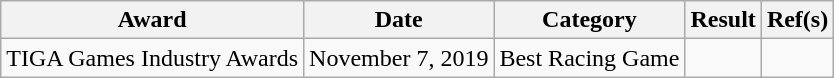<table class="wikitable">
<tr>
<th>Award</th>
<th>Date</th>
<th>Category</th>
<th>Result</th>
<th>Ref(s)</th>
</tr>
<tr>
<td>TIGA Games Industry Awards</td>
<td>November 7, 2019</td>
<td>Best Racing Game</td>
<td></td>
<td></td>
</tr>
</table>
